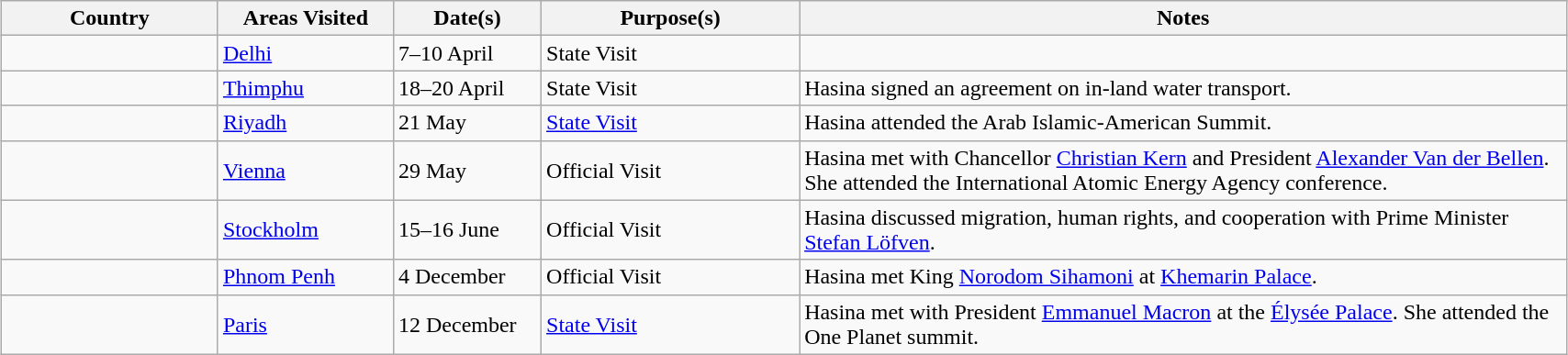<table class="wikitable outercollapse sortable" style="margin: 1em auto 1em auto">
<tr>
<th width=150>Country</th>
<th width=120>Areas Visited</th>
<th width=100>Date(s)</th>
<th width=180>Purpose(s)</th>
<th width=550>Notes</th>
</tr>
<tr>
<td></td>
<td><a href='#'>Delhi</a></td>
<td>7–10 April</td>
<td>State Visit</td>
<td></td>
</tr>
<tr>
<td></td>
<td><a href='#'>Thimphu</a></td>
<td>18–20 April</td>
<td>State Visit</td>
<td>Hasina signed an agreement on in-land water transport.</td>
</tr>
<tr>
<td></td>
<td><a href='#'>Riyadh</a></td>
<td>21 May</td>
<td><a href='#'>State Visit</a></td>
<td>Hasina attended the Arab Islamic-American Summit.</td>
</tr>
<tr>
<td></td>
<td><a href='#'>Vienna</a></td>
<td>29 May</td>
<td>Official Visit</td>
<td>Hasina met with Chancellor <a href='#'>Christian Kern</a> and President <a href='#'>Alexander Van der Bellen</a>. She  attended the International Atomic Energy Agency conference.</td>
</tr>
<tr>
<td></td>
<td><a href='#'>Stockholm</a></td>
<td>15–16 June</td>
<td>Official Visit</td>
<td>Hasina discussed migration, human rights, and cooperation with Prime Minister <a href='#'>Stefan Löfven</a>.</td>
</tr>
<tr>
<td></td>
<td><a href='#'>Phnom Penh</a></td>
<td>4 December</td>
<td>Official Visit</td>
<td>Hasina met King <a href='#'>Norodom Sihamoni</a> at <a href='#'>Khemarin Palace</a>.</td>
</tr>
<tr>
<td></td>
<td><a href='#'>Paris</a></td>
<td>12 December</td>
<td><a href='#'>State Visit</a></td>
<td>Hasina met with President <a href='#'>Emmanuel Macron</a> at the <a href='#'>Élysée Palace</a>. She  attended the One Planet summit.</td>
</tr>
</table>
